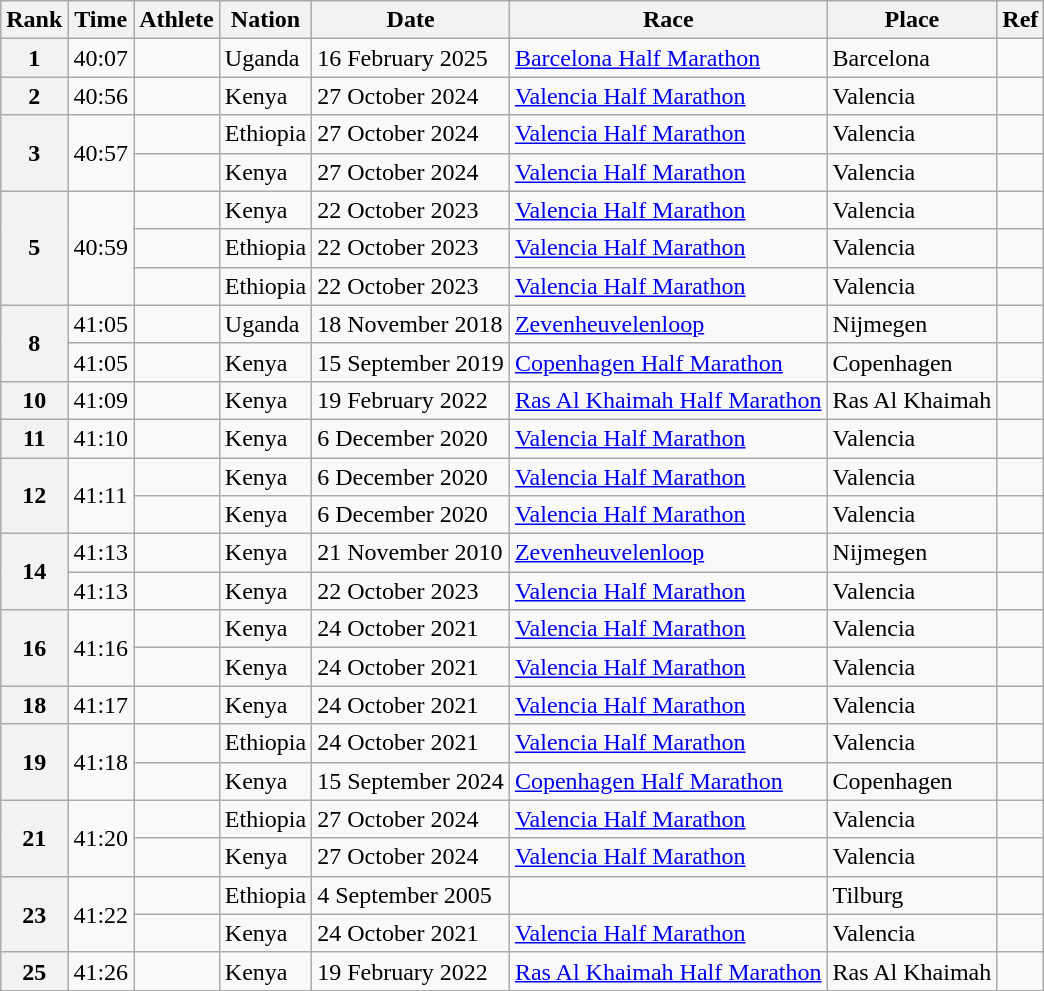<table class="wikitable sortable">
<tr>
<th scope="col">Rank</th>
<th scope="col">Time</th>
<th scope="col">Athlete</th>
<th scope="col">Nation</th>
<th scope="col">Date</th>
<th scope="col">Race</th>
<th scope="col">Place</th>
<th scope="col" class="unsortable">Ref</th>
</tr>
<tr>
<th scope="row">1</th>
<td>40:07</td>
<td></td>
<td>Uganda</td>
<td>16 February 2025</td>
<td><a href='#'>Barcelona Half Marathon</a></td>
<td>Barcelona</td>
<td style="text-align:center"></td>
</tr>
<tr>
<th scope="row">2</th>
<td>40:56</td>
<td></td>
<td>Kenya</td>
<td>27 October 2024</td>
<td><a href='#'>Valencia Half Marathon</a></td>
<td>Valencia</td>
<td style="text-align:center"></td>
</tr>
<tr>
<th scope="rowgroup" rowspan=2>3</th>
<td rowspan=2>40:57</td>
<td></td>
<td>Ethiopia</td>
<td>27 October 2024</td>
<td><a href='#'>Valencia Half Marathon</a></td>
<td>Valencia</td>
<td style="text-align:center"></td>
</tr>
<tr>
<td></td>
<td>Kenya</td>
<td>27 October 2024</td>
<td><a href='#'>Valencia Half Marathon</a></td>
<td>Valencia</td>
<td style="text-align:center"></td>
</tr>
<tr>
<th scope="rowgroup" rowspan=3>5</th>
<td rowspan=3>40:59</td>
<td></td>
<td>Kenya</td>
<td>22 October 2023</td>
<td><a href='#'>Valencia Half Marathon</a></td>
<td>Valencia</td>
<td style="text-align:center"></td>
</tr>
<tr>
<td></td>
<td>Ethiopia</td>
<td>22 October 2023</td>
<td><a href='#'>Valencia Half Marathon</a></td>
<td>Valencia</td>
<td style="text-align:center"></td>
</tr>
<tr>
<td></td>
<td>Ethiopia</td>
<td>22 October 2023</td>
<td><a href='#'>Valencia Half Marathon</a></td>
<td>Valencia</td>
<td style="text-align:center"></td>
</tr>
<tr>
<th scope="rowgroup" rowspan=2>8</th>
<td>41:05</td>
<td></td>
<td>Uganda</td>
<td>18 November 2018</td>
<td><a href='#'>Zevenheuvelenloop</a></td>
<td>Nijmegen</td>
<td style="text-align:center"></td>
</tr>
<tr>
<td>41:05</td>
<td></td>
<td>Kenya</td>
<td>15 September 2019</td>
<td><a href='#'>Copenhagen Half Marathon</a></td>
<td>Copenhagen</td>
<td style="text-align:center"></td>
</tr>
<tr>
<th scope="row">10</th>
<td>41:09</td>
<td></td>
<td>Kenya</td>
<td>19 February 2022</td>
<td><a href='#'>Ras Al Khaimah Half Marathon</a></td>
<td>Ras Al Khaimah</td>
<td style="text-align:center"></td>
</tr>
<tr>
<th scope="row">11</th>
<td>41:10</td>
<td></td>
<td>Kenya</td>
<td>6 December 2020</td>
<td><a href='#'>Valencia Half Marathon</a></td>
<td>Valencia</td>
<td style="text-align:center"></td>
</tr>
<tr>
<th scope="rowgroup" rowspan=2>12</th>
<td rowspan=2>41:11</td>
<td></td>
<td>Kenya</td>
<td>6 December 2020</td>
<td><a href='#'>Valencia Half Marathon</a></td>
<td>Valencia</td>
<td style="text-align:center"></td>
</tr>
<tr>
<td></td>
<td>Kenya</td>
<td>6 December 2020</td>
<td><a href='#'>Valencia Half Marathon</a></td>
<td>Valencia</td>
<td style="text-align:center"></td>
</tr>
<tr>
<th scope="rowgroup" rowspan=2>14</th>
<td>41:13</td>
<td></td>
<td>Kenya</td>
<td>21 November 2010</td>
<td><a href='#'>Zevenheuvelenloop</a></td>
<td>Nijmegen</td>
<td style="text-align:center"></td>
</tr>
<tr>
<td>41:13</td>
<td></td>
<td>Kenya</td>
<td>22 October 2023</td>
<td><a href='#'>Valencia Half Marathon</a></td>
<td>Valencia</td>
<td style="text-align:center"></td>
</tr>
<tr>
<th scope="rowgroup" rowspan=2>16</th>
<td rowspan=2>41:16</td>
<td></td>
<td>Kenya</td>
<td>24 October 2021</td>
<td><a href='#'>Valencia Half Marathon</a></td>
<td>Valencia</td>
<td style="text-align:center"></td>
</tr>
<tr>
<td></td>
<td>Kenya</td>
<td>24 October 2021</td>
<td><a href='#'>Valencia Half Marathon</a></td>
<td>Valencia</td>
<td style="text-align:center"></td>
</tr>
<tr>
<th scope="row">18</th>
<td>41:17</td>
<td></td>
<td>Kenya</td>
<td>24 October 2021</td>
<td><a href='#'>Valencia Half Marathon</a></td>
<td>Valencia</td>
<td style="text-align:center"></td>
</tr>
<tr>
<th scope="rowgroup" rowspan=2>19</th>
<td rowspan=2>41:18</td>
<td></td>
<td>Ethiopia</td>
<td>24 October 2021</td>
<td><a href='#'>Valencia Half Marathon</a></td>
<td>Valencia</td>
<td style="text-align:center"></td>
</tr>
<tr>
<td></td>
<td>Kenya</td>
<td>15 September 2024</td>
<td><a href='#'>Copenhagen Half Marathon</a></td>
<td>Copenhagen</td>
<td style="text-align:center"></td>
</tr>
<tr>
<th scope="rowgroup" rowspan=2>21</th>
<td rowspan=2>41:20</td>
<td></td>
<td>Ethiopia</td>
<td>27 October 2024</td>
<td><a href='#'>Valencia Half Marathon</a></td>
<td>Valencia</td>
<td style="text-align:center"></td>
</tr>
<tr>
<td></td>
<td>Kenya</td>
<td>27 October 2024</td>
<td><a href='#'>Valencia Half Marathon</a></td>
<td>Valencia</td>
<td style="text-align:center"></td>
</tr>
<tr>
<th scope="rowgroup" rowspan=2>23</th>
<td rowspan=2>41:22</td>
<td></td>
<td>Ethiopia</td>
<td>4 September 2005</td>
<td></td>
<td>Tilburg</td>
<td style="text-align:center"></td>
</tr>
<tr>
<td></td>
<td>Kenya</td>
<td>24 October 2021</td>
<td><a href='#'>Valencia Half Marathon</a></td>
<td>Valencia</td>
<td style="text-align:center"></td>
</tr>
<tr>
<th scope="row">25</th>
<td>41:26</td>
<td></td>
<td>Kenya</td>
<td>19 February 2022</td>
<td><a href='#'>Ras Al Khaimah Half Marathon</a></td>
<td>Ras Al Khaimah</td>
<td style="text-align:center"></td>
</tr>
</table>
